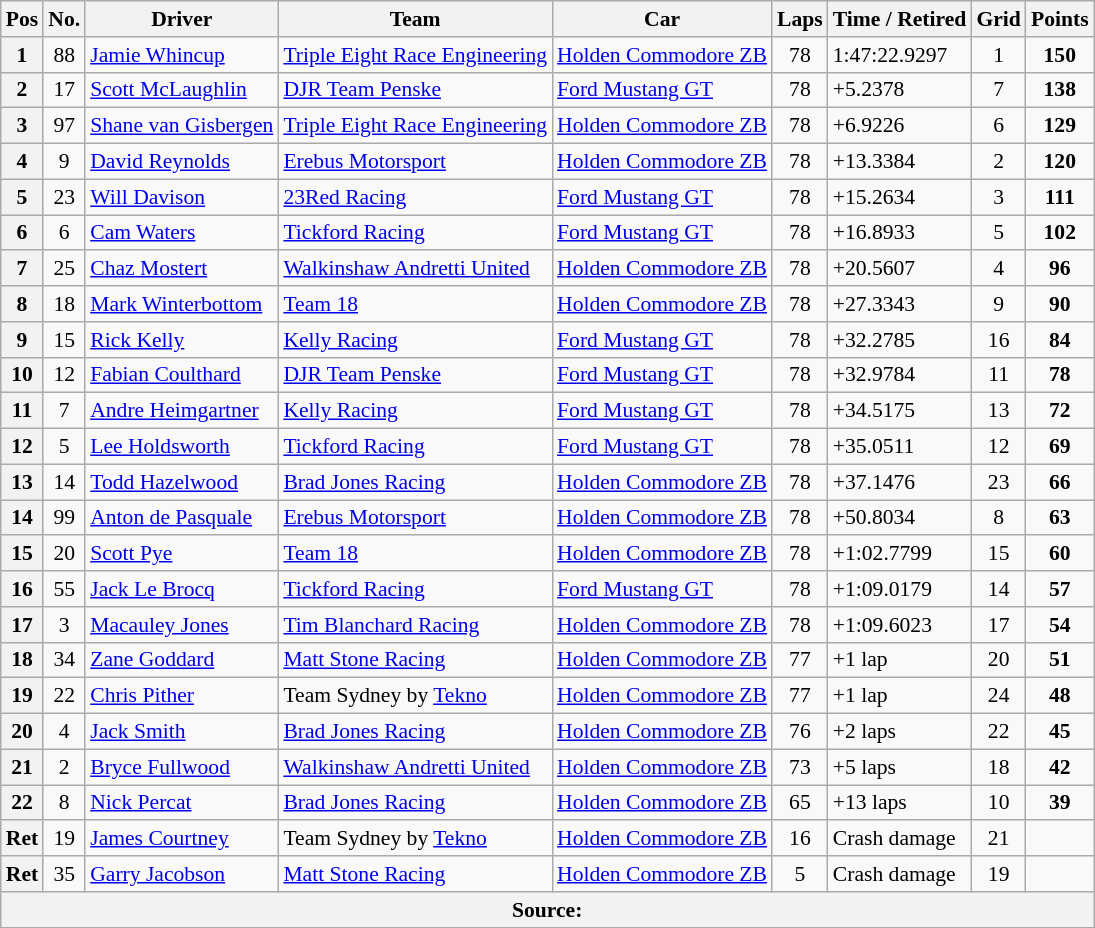<table class="wikitable" style="font-size:90%;">
<tr>
<th>Pos</th>
<th>No.</th>
<th>Driver</th>
<th>Team</th>
<th>Car</th>
<th>Laps</th>
<th>Time / Retired</th>
<th>Grid</th>
<th>Points</th>
</tr>
<tr>
<th>1</th>
<td align="center">88</td>
<td> <a href='#'>Jamie Whincup</a></td>
<td><a href='#'>Triple Eight Race Engineering</a></td>
<td><a href='#'>Holden Commodore ZB</a></td>
<td align="center">78</td>
<td>1:47:22.9297</td>
<td align="center">1</td>
<td align="center"><strong>150</strong></td>
</tr>
<tr>
<th>2</th>
<td align="center">17</td>
<td> <a href='#'>Scott McLaughlin</a></td>
<td><a href='#'>DJR Team Penske</a></td>
<td><a href='#'>Ford Mustang GT</a></td>
<td align="center">78</td>
<td>+5.2378</td>
<td align="center">7</td>
<td align="center"><strong>138</strong></td>
</tr>
<tr>
<th>3</th>
<td align="center">97</td>
<td> <a href='#'>Shane van Gisbergen</a></td>
<td><a href='#'>Triple Eight Race Engineering</a></td>
<td><a href='#'>Holden Commodore ZB</a></td>
<td align="center">78</td>
<td>+6.9226</td>
<td align="center">6</td>
<td align="center"><strong>129</strong></td>
</tr>
<tr>
<th>4</th>
<td align="center">9</td>
<td> <a href='#'>David Reynolds</a></td>
<td><a href='#'>Erebus Motorsport</a></td>
<td><a href='#'>Holden Commodore ZB</a></td>
<td align="center">78</td>
<td>+13.3384</td>
<td align="center">2</td>
<td align="center"><strong>120</strong></td>
</tr>
<tr>
<th>5</th>
<td align="center">23</td>
<td> <a href='#'>Will Davison</a></td>
<td><a href='#'>23Red Racing</a></td>
<td><a href='#'>Ford Mustang GT</a></td>
<td align="center">78</td>
<td>+15.2634</td>
<td align="center">3</td>
<td align="center"><strong>111</strong></td>
</tr>
<tr>
<th>6</th>
<td align="center">6</td>
<td> <a href='#'>Cam Waters</a></td>
<td><a href='#'>Tickford Racing</a></td>
<td><a href='#'>Ford Mustang GT</a></td>
<td align="center">78</td>
<td>+16.8933</td>
<td align="center">5</td>
<td align="center"><strong>102</strong></td>
</tr>
<tr>
<th>7</th>
<td align="center">25</td>
<td> <a href='#'>Chaz Mostert</a></td>
<td><a href='#'>Walkinshaw Andretti United</a></td>
<td><a href='#'>Holden Commodore ZB</a></td>
<td align="center">78</td>
<td>+20.5607</td>
<td align="center">4</td>
<td align="center"><strong>96</strong></td>
</tr>
<tr>
<th>8</th>
<td align="center">18</td>
<td> <a href='#'>Mark Winterbottom</a></td>
<td><a href='#'>Team 18</a></td>
<td><a href='#'>Holden Commodore ZB</a></td>
<td align="center">78</td>
<td>+27.3343</td>
<td align="center">9</td>
<td align="center"><strong>90</strong></td>
</tr>
<tr>
<th>9</th>
<td align="center">15</td>
<td> <a href='#'>Rick Kelly</a></td>
<td><a href='#'>Kelly Racing</a></td>
<td><a href='#'>Ford Mustang GT</a></td>
<td align="center">78</td>
<td>+32.2785</td>
<td align="center">16</td>
<td align="center"><strong>84</strong></td>
</tr>
<tr>
<th>10</th>
<td align="center">12</td>
<td> <a href='#'>Fabian Coulthard</a></td>
<td><a href='#'>DJR Team Penske</a></td>
<td><a href='#'>Ford Mustang GT</a></td>
<td align="center">78</td>
<td>+32.9784</td>
<td align="center">11</td>
<td align="center"><strong>78</strong></td>
</tr>
<tr>
<th>11</th>
<td align="center">7</td>
<td> <a href='#'>Andre Heimgartner</a></td>
<td><a href='#'>Kelly Racing</a></td>
<td><a href='#'>Ford Mustang GT</a></td>
<td align="center">78</td>
<td>+34.5175</td>
<td align="center">13</td>
<td align="center"><strong>72</strong></td>
</tr>
<tr>
<th>12</th>
<td align="center">5</td>
<td> <a href='#'>Lee Holdsworth</a></td>
<td><a href='#'>Tickford Racing</a></td>
<td><a href='#'>Ford Mustang GT</a></td>
<td align="center">78</td>
<td>+35.0511</td>
<td align="center">12</td>
<td align="center"><strong>69</strong></td>
</tr>
<tr>
<th>13</th>
<td align="center">14</td>
<td> <a href='#'>Todd Hazelwood</a></td>
<td><a href='#'>Brad Jones Racing</a></td>
<td><a href='#'>Holden Commodore ZB</a></td>
<td align="center">78</td>
<td>+37.1476</td>
<td align="center">23</td>
<td align="center"><strong>66</strong></td>
</tr>
<tr>
<th>14</th>
<td align="center">99</td>
<td> <a href='#'>Anton de Pasquale</a></td>
<td><a href='#'>Erebus Motorsport</a></td>
<td><a href='#'>Holden Commodore ZB</a></td>
<td align="center">78</td>
<td>+50.8034</td>
<td align="center">8</td>
<td align="center"><strong>63</strong></td>
</tr>
<tr>
<th>15</th>
<td align="center">20</td>
<td> <a href='#'>Scott Pye</a></td>
<td><a href='#'>Team 18</a></td>
<td><a href='#'>Holden Commodore ZB</a></td>
<td align="center">78</td>
<td>+1:02.7799</td>
<td align="center">15</td>
<td align="center"><strong>60</strong></td>
</tr>
<tr>
<th>16</th>
<td align="center">55</td>
<td> <a href='#'>Jack Le Brocq</a></td>
<td><a href='#'>Tickford Racing</a></td>
<td><a href='#'>Ford Mustang GT</a></td>
<td align="center">78</td>
<td>+1:09.0179</td>
<td align="center">14</td>
<td align="center"><strong>57</strong></td>
</tr>
<tr>
<th>17</th>
<td align="center">3</td>
<td> <a href='#'>Macauley Jones</a></td>
<td><a href='#'>Tim Blanchard Racing</a></td>
<td><a href='#'>Holden Commodore ZB</a></td>
<td align="center">78</td>
<td>+1:09.6023</td>
<td align="center">17</td>
<td align="center"><strong>54</strong></td>
</tr>
<tr>
<th>18</th>
<td align="center">34</td>
<td> <a href='#'>Zane Goddard</a></td>
<td><a href='#'>Matt Stone Racing</a></td>
<td><a href='#'>Holden Commodore ZB</a></td>
<td align="center">77</td>
<td>+1 lap</td>
<td align="center">20</td>
<td align="center"><strong>51</strong></td>
</tr>
<tr>
<th>19</th>
<td align="center">22</td>
<td> <a href='#'>Chris Pither</a></td>
<td>Team Sydney by <a href='#'>Tekno</a></td>
<td><a href='#'>Holden Commodore ZB</a></td>
<td align="center">77</td>
<td>+1 lap</td>
<td align="center">24</td>
<td align="center"><strong>48</strong></td>
</tr>
<tr>
<th>20</th>
<td align="center">4</td>
<td> <a href='#'>Jack Smith</a></td>
<td><a href='#'>Brad Jones Racing</a></td>
<td><a href='#'>Holden Commodore ZB</a></td>
<td align="center">76</td>
<td>+2 laps</td>
<td align="center">22</td>
<td align="center"><strong>45</strong></td>
</tr>
<tr>
<th>21</th>
<td align="center">2</td>
<td> <a href='#'>Bryce Fullwood</a></td>
<td><a href='#'>Walkinshaw Andretti United</a></td>
<td><a href='#'>Holden Commodore ZB</a></td>
<td align="center">73</td>
<td>+5 laps</td>
<td align="center">18</td>
<td align="center"><strong>42</strong></td>
</tr>
<tr>
<th>22</th>
<td align="center">8</td>
<td> <a href='#'>Nick Percat</a></td>
<td><a href='#'>Brad Jones Racing</a></td>
<td><a href='#'>Holden Commodore ZB</a></td>
<td align="center">65</td>
<td>+13 laps</td>
<td align="center">10</td>
<td align="center"><strong>39</strong></td>
</tr>
<tr>
<th>Ret</th>
<td align="center">19</td>
<td> <a href='#'>James Courtney</a></td>
<td>Team Sydney by <a href='#'>Tekno</a></td>
<td><a href='#'>Holden Commodore ZB</a></td>
<td align="center">16</td>
<td>Crash damage</td>
<td align="center">21</td>
<td align="center"></td>
</tr>
<tr>
<th>Ret</th>
<td align="center">35</td>
<td> <a href='#'>Garry Jacobson</a></td>
<td><a href='#'>Matt Stone Racing</a></td>
<td><a href='#'>Holden Commodore ZB</a></td>
<td align="center">5</td>
<td>Crash damage</td>
<td align="center">19</td>
<td align="center"></td>
</tr>
<tr>
<th colspan=9>Source:</th>
</tr>
</table>
